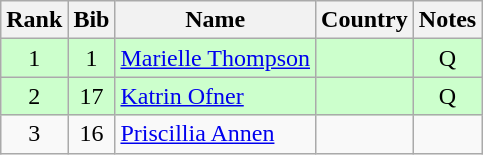<table class="wikitable" style="text-align:center;">
<tr>
<th>Rank</th>
<th>Bib</th>
<th>Name</th>
<th>Country</th>
<th>Notes</th>
</tr>
<tr bgcolor=ccffcc>
<td>1</td>
<td>1</td>
<td align=left><a href='#'>Marielle Thompson</a></td>
<td align=left></td>
<td>Q</td>
</tr>
<tr bgcolor=ccffcc>
<td>2</td>
<td>17</td>
<td align=left><a href='#'>Katrin Ofner</a></td>
<td align=left></td>
<td>Q</td>
</tr>
<tr>
<td>3</td>
<td>16</td>
<td align=left><a href='#'>Priscillia Annen</a></td>
<td align=left></td>
<td></td>
</tr>
</table>
